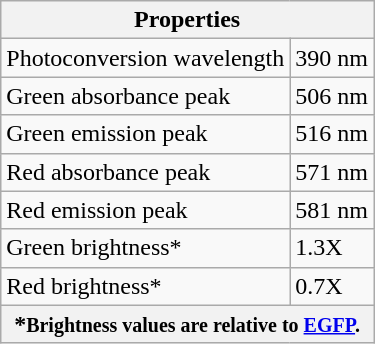<table class="wikitable" border="1">
<tr>
<th colspan="2">Properties</th>
</tr>
<tr>
<td>Photoconversion wavelength</td>
<td>390 nm</td>
</tr>
<tr>
<td>Green absorbance peak</td>
<td>506 nm</td>
</tr>
<tr>
<td>Green emission peak</td>
<td>516 nm</td>
</tr>
<tr>
<td>Red absorbance peak</td>
<td>571 nm</td>
</tr>
<tr>
<td>Red emission peak</td>
<td>581 nm</td>
</tr>
<tr>
<td>Green brightness*</td>
<td>1.3X</td>
</tr>
<tr>
<td>Red brightness*</td>
<td>0.7X</td>
</tr>
<tr>
<th colspan="2">*<small>Brightness values are relative to <a href='#'>EGFP</a>.</small></th>
</tr>
</table>
